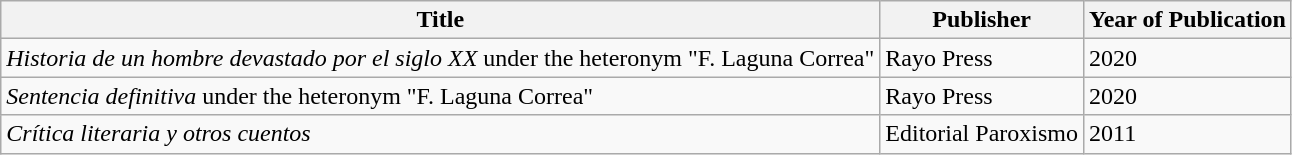<table class="wikitable">
<tr>
<th>Title</th>
<th>Publisher</th>
<th>Year of Publication</th>
</tr>
<tr>
<td><em>Historia de un hombre devastado por el siglo XX</em> under the heteronym "F. Laguna Correa"</td>
<td>Rayo Press</td>
<td>2020</td>
</tr>
<tr>
<td><em>Sentencia definitiva</em> under the heteronym "F. Laguna Correa"</td>
<td>Rayo Press</td>
<td>2020</td>
</tr>
<tr>
<td><em>Crítica literaria y otros cuentos</em></td>
<td>Editorial Paroxismo</td>
<td>2011</td>
</tr>
</table>
